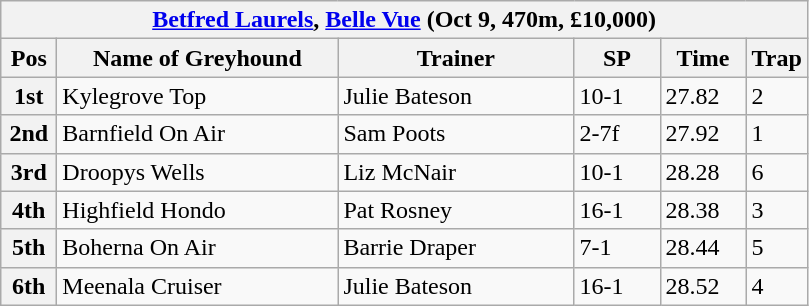<table class="wikitable">
<tr>
<th colspan="6"><a href='#'>Betfred Laurels</a>, <a href='#'>Belle Vue</a> (Oct 9, 470m, £10,000)</th>
</tr>
<tr>
<th width=30>Pos</th>
<th width=180>Name of Greyhound</th>
<th width=150>Trainer</th>
<th width=50>SP</th>
<th width=50>Time</th>
<th width=30>Trap</th>
</tr>
<tr>
<th>1st</th>
<td>Kylegrove Top</td>
<td>Julie Bateson</td>
<td>10-1</td>
<td>27.82</td>
<td>2</td>
</tr>
<tr>
<th>2nd</th>
<td>Barnfield On Air</td>
<td>Sam Poots</td>
<td>2-7f</td>
<td>27.92</td>
<td>1</td>
</tr>
<tr>
<th>3rd</th>
<td>Droopys Wells</td>
<td>Liz McNair</td>
<td>10-1</td>
<td>28.28</td>
<td>6</td>
</tr>
<tr>
<th>4th</th>
<td>Highfield Hondo</td>
<td>Pat Rosney</td>
<td>16-1</td>
<td>28.38</td>
<td>3</td>
</tr>
<tr>
<th>5th</th>
<td>Boherna On Air</td>
<td>Barrie Draper</td>
<td>7-1</td>
<td>28.44</td>
<td>5</td>
</tr>
<tr>
<th>6th</th>
<td>Meenala Cruiser</td>
<td>Julie Bateson</td>
<td>16-1</td>
<td>28.52</td>
<td>4</td>
</tr>
</table>
